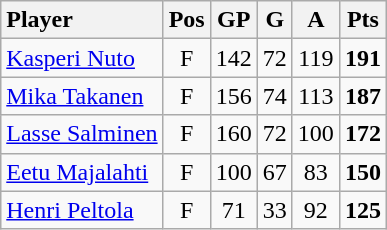<table class="wikitable" style="text-align:center;">
<tr>
<th style="text-align:left;">Player</th>
<th>Pos</th>
<th>GP</th>
<th>G</th>
<th>A</th>
<th>Pts</th>
</tr>
<tr>
<td style="text-align:left;"><a href='#'>Kasperi Nuto</a></td>
<td>F</td>
<td>142</td>
<td>72</td>
<td>119</td>
<td><strong>191</strong></td>
</tr>
<tr>
<td style="text-align:left;"><a href='#'>Mika Takanen</a></td>
<td>F</td>
<td>156</td>
<td>74</td>
<td>113</td>
<td><strong>187</strong></td>
</tr>
<tr>
<td style="text-align:left;"><a href='#'>Lasse Salminen</a></td>
<td>F</td>
<td>160</td>
<td>72</td>
<td>100</td>
<td><strong>172</strong></td>
</tr>
<tr>
<td style="text-align:left;"><a href='#'>Eetu Majalahti</a></td>
<td>F</td>
<td>100</td>
<td>67</td>
<td>83</td>
<td><strong>150</strong></td>
</tr>
<tr>
<td style="text-align:left;"><a href='#'>Henri Peltola</a></td>
<td>F</td>
<td>71</td>
<td>33</td>
<td>92</td>
<td><strong>125</strong></td>
</tr>
</table>
